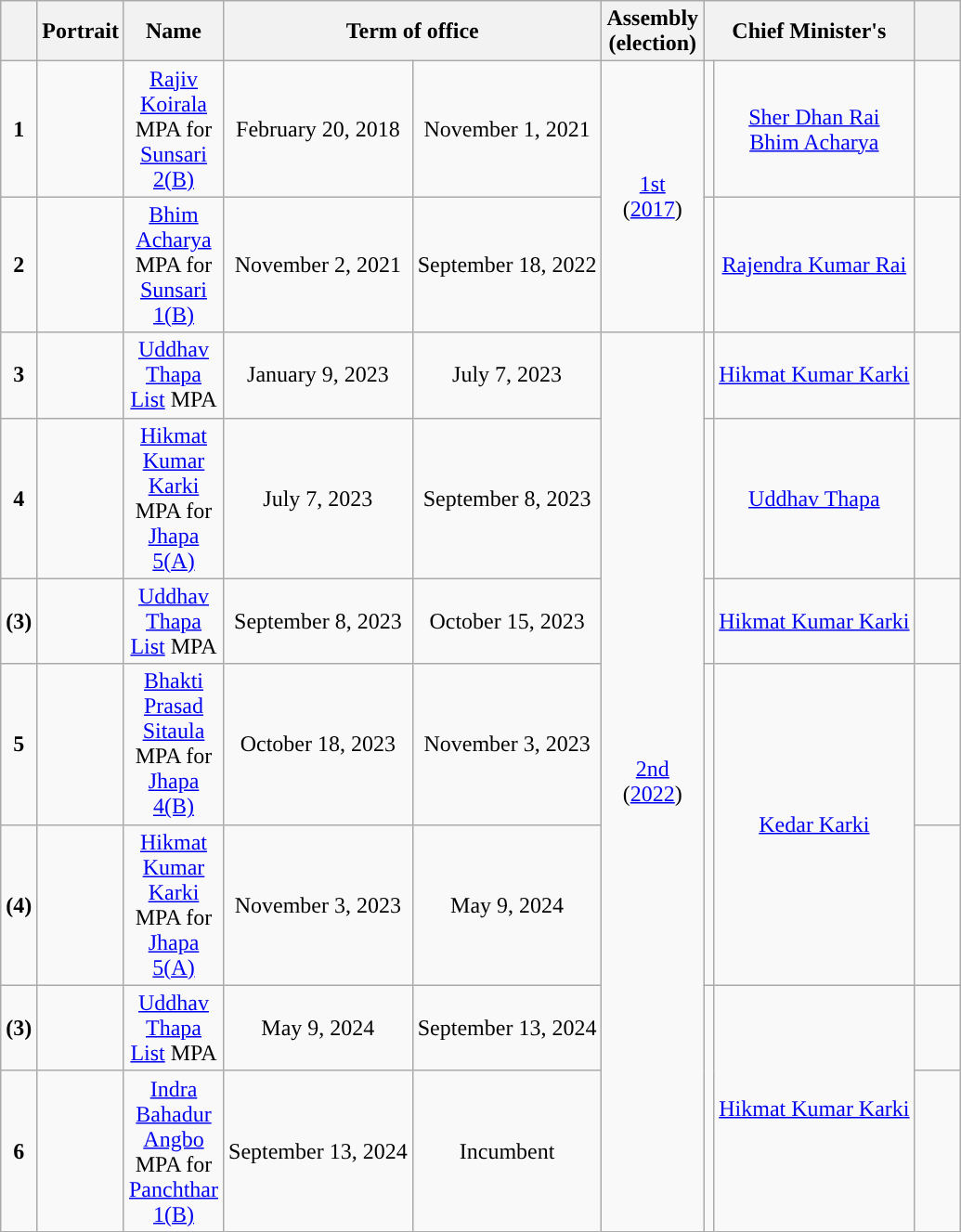<table class="wikitable" style="text-align:center;">
<tr>
<th></th>
<th width="25px">Portrait</th>
<th width="25px">Name<br></th>
<th colspan=2 width="25px">Term of office</th>
<th width="25px">Assembly (election)</th>
<th colspan=2 width="25px">Chief Minister's</th>
<th width="25px"></th>
</tr>
<tr>
<td style="background-color:"><strong>1</strong></td>
<td></td>
<td><a href='#'>Rajiv Koirala</a><br>MPA for <a href='#'>Sunsari 2(B)</a></td>
<td>February 20, 2018</td>
<td>November 1, 2021</td>
<td rowspan="2"><a href='#'>1st</a><br>(<a href='#'>2017</a>)</td>
<td style="background-color:"></td>
<td><a href='#'>Sher Dhan Rai</a><br><a href='#'>Bhim Acharya</a></td>
<td></td>
</tr>
<tr>
<td style="background-color:"><strong>2</strong></td>
<td></td>
<td><a href='#'>Bhim Acharya</a><br>MPA for <a href='#'>Sunsari 1(B)</a></td>
<td>November 2, 2021</td>
<td>September 18, 2022</td>
<td style="background-color:"></td>
<td><a href='#'>Rajendra Kumar Rai</a></td>
<td></td>
</tr>
<tr>
<td style="background-color:"><strong>3</strong></td>
<td></td>
<td><a href='#'>Uddhav Thapa</a><br><a href='#'>List</a> MPA</td>
<td>January 9, 2023</td>
<td>July 7, 2023</td>
<td rowspan="7"><a href='#'>2nd</a><br>(<a href='#'>2022</a>)</td>
<td style="background-color:"></td>
<td><a href='#'>Hikmat Kumar Karki</a></td>
<td></td>
</tr>
<tr>
<td style="background-color:"><strong>4</strong></td>
<td></td>
<td><a href='#'>Hikmat Kumar Karki</a><br>MPA for <a href='#'>Jhapa 5(A)</a></td>
<td>July 7, 2023</td>
<td>September 8, 2023</td>
<td style="background-color:"></td>
<td><a href='#'>Uddhav Thapa</a></td>
<td></td>
</tr>
<tr>
<td style="background-color:"><strong>(3)</strong></td>
<td></td>
<td><a href='#'>Uddhav Thapa</a><br><a href='#'>List</a> MPA</td>
<td>September 8, 2023</td>
<td>October 15, 2023</td>
<td style="background-color:"></td>
<td><a href='#'>Hikmat Kumar Karki</a></td>
<td></td>
</tr>
<tr>
<td style="background-color:"><strong>5</strong></td>
<td></td>
<td><a href='#'>Bhakti Prasad Sitaula</a><br>MPA for <a href='#'>Jhapa 4(B)</a></td>
<td>October 18, 2023</td>
<td>November 3, 2023</td>
<td rowspan="2" style="background-color:"></td>
<td rowspan="2"><a href='#'>Kedar Karki</a></td>
<td></td>
</tr>
<tr>
<td style="background-color:"><strong>(4)</strong></td>
<td></td>
<td><a href='#'>Hikmat Kumar Karki</a><br>MPA for <a href='#'>Jhapa 5(A)</a></td>
<td>November 3, 2023</td>
<td>May 9, 2024</td>
<td></td>
</tr>
<tr>
<td style="background-color:"><strong>(3)</strong></td>
<td></td>
<td><a href='#'>Uddhav Thapa</a><br><a href='#'>List</a> MPA</td>
<td>May 9, 2024</td>
<td>September 13, 2024</td>
<td rowspan="2" style="background-color:"></td>
<td rowspan="2"><a href='#'>Hikmat Kumar Karki</a></td>
<td></td>
</tr>
<tr>
<td style="background-color:"><strong>6</strong></td>
<td></td>
<td><a href='#'>Indra Bahadur Angbo</a><br>MPA for <a href='#'>Panchthar 1(B)</a></td>
<td>September 13, 2024</td>
<td>Incumbent</td>
<td></td>
</tr>
</table>
